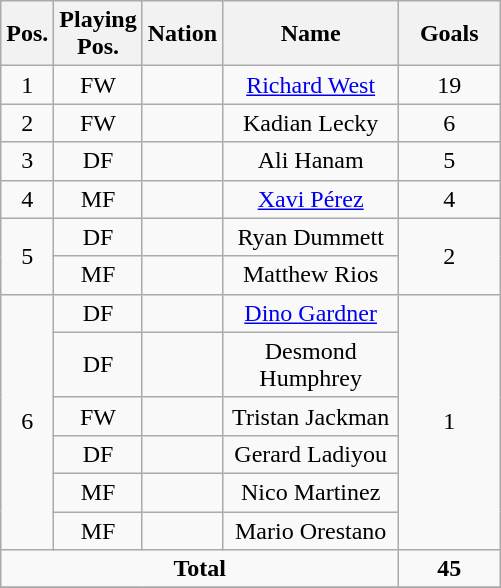<table class="wikitable sortable" style="font-size:100%; text-align:center">
<tr>
<th width=15>Pos.</th>
<th width=15>Playing Pos.</th>
<th width=15>Nation</th>
<th width=110>Name</th>
<th width=60>Goals</th>
</tr>
<tr>
<td>1</td>
<td>FW</td>
<td></td>
<td><a href='#'>Richard West</a></td>
<td>19</td>
</tr>
<tr>
<td>2</td>
<td>FW</td>
<td></td>
<td>Kadian Lecky</td>
<td>6</td>
</tr>
<tr>
<td>3</td>
<td>DF</td>
<td></td>
<td>Ali Hanam</td>
<td>5</td>
</tr>
<tr>
<td>4</td>
<td>MF</td>
<td></td>
<td><a href='#'>Xavi Pérez</a></td>
<td>4</td>
</tr>
<tr>
<td rowspan=2>5</td>
<td>DF</td>
<td></td>
<td>Ryan Dummett</td>
<td rowspan=2>2</td>
</tr>
<tr>
<td>MF</td>
<td></td>
<td>Matthew Rios</td>
</tr>
<tr>
<td rowspan=6>6</td>
<td>DF</td>
<td></td>
<td><a href='#'>Dino Gardner</a></td>
<td rowspan=6>1</td>
</tr>
<tr>
<td>DF</td>
<td></td>
<td>Desmond Humphrey</td>
</tr>
<tr>
<td>FW</td>
<td></td>
<td>Tristan Jackman</td>
</tr>
<tr>
<td>DF</td>
<td></td>
<td>Gerard Ladiyou</td>
</tr>
<tr>
<td>MF</td>
<td></td>
<td>Nico Martinez</td>
</tr>
<tr>
<td>MF</td>
<td></td>
<td>Mario Orestano</td>
</tr>
<tr>
<td colspan=4><strong>Total</strong></td>
<td><strong>45</strong></td>
</tr>
<tr>
</tr>
</table>
